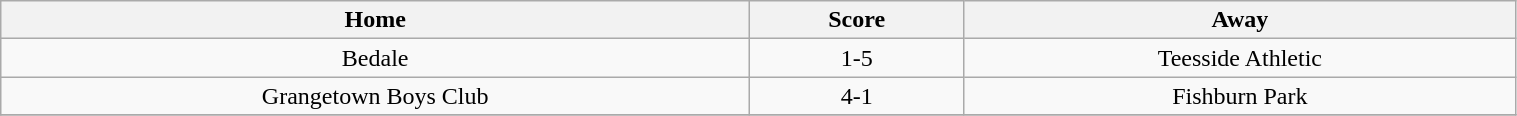<table class="wikitable " style="text-align:center; width:80%;">
<tr>
<th>Home</th>
<th>Score</th>
<th>Away</th>
</tr>
<tr>
<td>Bedale</td>
<td>1-5</td>
<td>Teesside Athletic</td>
</tr>
<tr>
<td>Grangetown Boys Club</td>
<td>4-1</td>
<td>Fishburn Park</td>
</tr>
<tr>
</tr>
</table>
